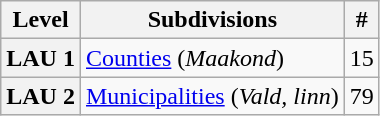<table class="wikitable">
<tr>
<th>Level</th>
<th>Subdivisions</th>
<th>#</th>
</tr>
<tr>
<th>LAU 1</th>
<td><a href='#'>Counties</a> (<em>Maakond</em>)</td>
<td align="right">15</td>
</tr>
<tr>
<th>LAU 2</th>
<td><a href='#'>Municipalities</a> (<em>Vald, linn</em>)</td>
<td align="right">79</td>
</tr>
</table>
